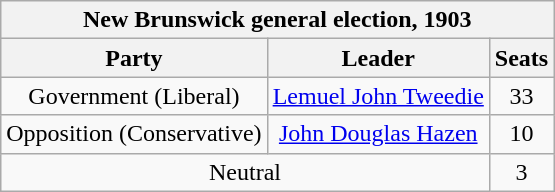<table class="wikitable" style="text-align:center">
<tr>
<th colspan=3>New Brunswick general election, 1903</th>
</tr>
<tr>
<th>Party</th>
<th>Leader</th>
<th>Seats</th>
</tr>
<tr>
<td>Government (Liberal)</td>
<td><a href='#'>Lemuel John Tweedie</a></td>
<td>33</td>
</tr>
<tr>
<td>Opposition (Conservative)</td>
<td><a href='#'>John Douglas Hazen</a></td>
<td>10</td>
</tr>
<tr>
<td colspan=2>Neutral</td>
<td>3</td>
</tr>
</table>
